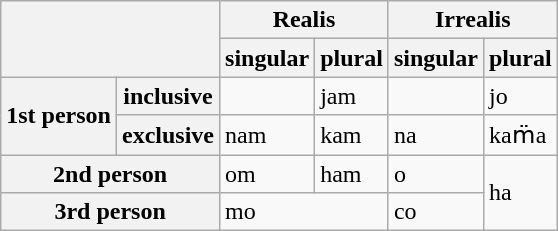<table class="wikitable">
<tr>
<th rowspan="2" colspan="2"></th>
<th colspan="2">Realis</th>
<th colspan="2">Irrealis</th>
</tr>
<tr>
<th>singular</th>
<th>plural</th>
<th>singular</th>
<th>plural</th>
</tr>
<tr>
<th rowspan="2">1st person</th>
<th>inclusive</th>
<td></td>
<td>jam</td>
<td></td>
<td>jo</td>
</tr>
<tr>
<th>exclusive</th>
<td>nam</td>
<td>kam</td>
<td>na</td>
<td>kam̈a</td>
</tr>
<tr>
<th colspan="2">2nd person</th>
<td>om</td>
<td>ham</td>
<td>o</td>
<td rowspan="2">ha</td>
</tr>
<tr>
<th colspan="2">3rd person</th>
<td colspan="2">mo</td>
<td>co</td>
</tr>
</table>
